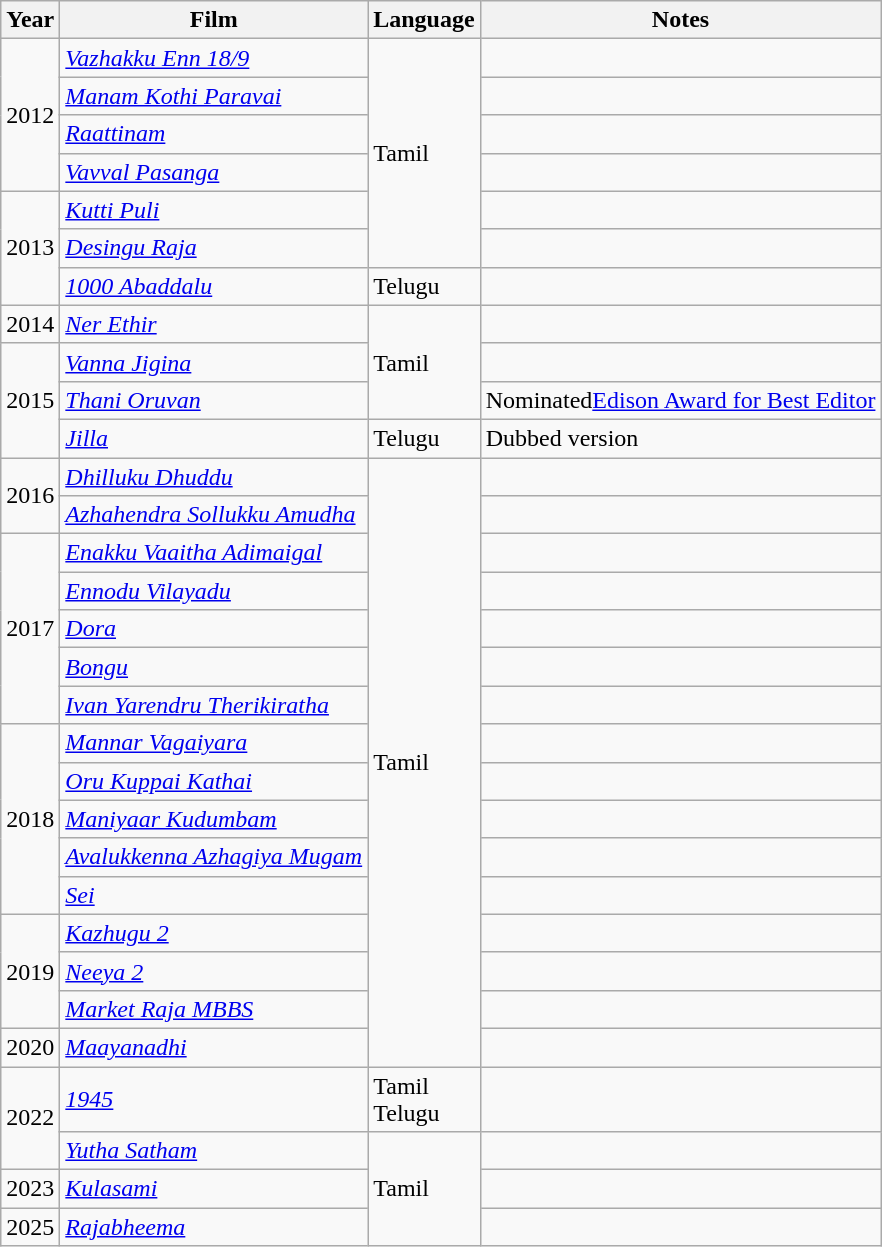<table class="wikitable sortable">
<tr>
<th>Year</th>
<th>Film</th>
<th>Language</th>
<th>Notes</th>
</tr>
<tr>
<td rowspan="4">2012</td>
<td><em><a href='#'>Vazhakku Enn 18/9</a></em></td>
<td rowspan="6">Tamil</td>
<td></td>
</tr>
<tr>
<td><em><a href='#'>Manam Kothi Paravai</a></em></td>
<td></td>
</tr>
<tr>
<td><em><a href='#'>Raattinam</a></em></td>
<td></td>
</tr>
<tr>
<td><em><a href='#'>Vavval Pasanga</a></em></td>
<td></td>
</tr>
<tr>
<td rowspan="3">2013</td>
<td><em><a href='#'>Kutti Puli</a></em></td>
<td></td>
</tr>
<tr>
<td><em><a href='#'>Desingu Raja</a></em></td>
<td></td>
</tr>
<tr>
<td><em><a href='#'>1000 Abaddalu</a></em></td>
<td>Telugu</td>
<td></td>
</tr>
<tr>
<td>2014</td>
<td><em><a href='#'>Ner Ethir</a></em></td>
<td rowspan="3">Tamil</td>
<td></td>
</tr>
<tr>
<td rowspan="3">2015</td>
<td><em><a href='#'>Vanna Jigina</a></em></td>
<td></td>
</tr>
<tr>
<td><em><a href='#'>Thani Oruvan</a></em></td>
<td>Nominated<a href='#'>Edison Award for Best Editor</a></td>
</tr>
<tr>
<td><em><a href='#'>Jilla</a></em></td>
<td>Telugu</td>
<td>Dubbed version</td>
</tr>
<tr>
<td rowspan="2">2016</td>
<td><em><a href='#'>Dhilluku Dhuddu</a></em></td>
<td rowspan="16">Tamil</td>
<td></td>
</tr>
<tr>
<td><em><a href='#'>Azhahendra Sollukku Amudha</a></em></td>
<td></td>
</tr>
<tr>
<td rowspan="5">2017</td>
<td><em><a href='#'>Enakku Vaaitha Adimaigal</a></em></td>
<td></td>
</tr>
<tr>
<td><em><a href='#'>Ennodu Vilayadu</a></em></td>
<td></td>
</tr>
<tr>
<td><em><a href='#'>Dora</a></em></td>
<td></td>
</tr>
<tr>
<td><em><a href='#'>Bongu</a></em></td>
<td></td>
</tr>
<tr>
<td><em><a href='#'>Ivan Yarendru Therikiratha</a></em></td>
<td></td>
</tr>
<tr>
<td rowspan="5">2018</td>
<td><em><a href='#'>Mannar Vagaiyara</a></em></td>
<td></td>
</tr>
<tr>
<td><em><a href='#'>Oru Kuppai Kathai</a></em></td>
<td></td>
</tr>
<tr>
<td><em><a href='#'>Maniyaar Kudumbam</a></em></td>
<td></td>
</tr>
<tr>
<td><em><a href='#'>Avalukkenna Azhagiya Mugam</a></em></td>
<td></td>
</tr>
<tr>
<td><em><a href='#'>Sei</a></em></td>
<td></td>
</tr>
<tr>
<td rowspan="3">2019</td>
<td><em><a href='#'>Kazhugu 2</a></em></td>
<td></td>
</tr>
<tr>
<td><em><a href='#'>Neeya 2</a></em></td>
<td></td>
</tr>
<tr>
<td><em><a href='#'>Market Raja MBBS</a></em></td>
<td></td>
</tr>
<tr>
<td rowspan="1">2020</td>
<td><em><a href='#'>Maayanadhi</a></em></td>
<td></td>
</tr>
<tr>
<td rowspan="2">2022</td>
<td><em><a href='#'>1945</a></em></td>
<td>Tamil<br>Telugu</td>
<td></td>
</tr>
<tr>
<td><em><a href='#'>Yutha Satham</a></em></td>
<td rowspan="3">Tamil</td>
<td></td>
</tr>
<tr>
<td>2023</td>
<td><em><a href='#'>Kulasami</a></em></td>
<td></td>
</tr>
<tr>
<td>2025</td>
<td><em><a href='#'>Rajabheema</a></em></td>
<td></td>
</tr>
</table>
